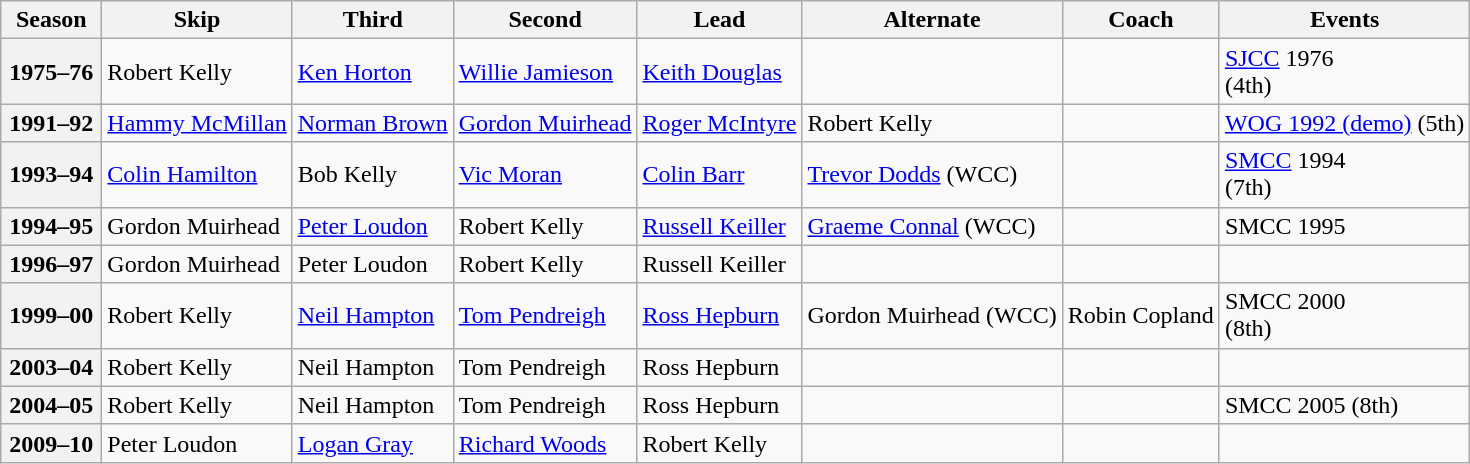<table class="wikitable">
<tr>
<th scope="col" width=60>Season</th>
<th scope="col">Skip</th>
<th scope="col">Third</th>
<th scope="col">Second</th>
<th scope="col">Lead</th>
<th scope="col">Alternate</th>
<th scope="col">Coach</th>
<th scope="col">Events</th>
</tr>
<tr>
<th scope="row">1975–76</th>
<td>Robert Kelly</td>
<td><a href='#'>Ken Horton</a></td>
<td><a href='#'>Willie Jamieson</a></td>
<td><a href='#'>Keith Douglas</a></td>
<td></td>
<td></td>
<td><a href='#'>SJCC</a> 1976 <br> (4th)</td>
</tr>
<tr>
<th scope="row">1991–92</th>
<td><a href='#'>Hammy McMillan</a></td>
<td><a href='#'>Norman Brown</a></td>
<td><a href='#'>Gordon Muirhead</a></td>
<td><a href='#'>Roger McIntyre</a></td>
<td>Robert Kelly</td>
<td></td>
<td><a href='#'>WOG 1992 (demo)</a> (5th)</td>
</tr>
<tr>
<th scope="row">1993–94</th>
<td><a href='#'>Colin Hamilton</a></td>
<td>Bob Kelly</td>
<td><a href='#'>Vic Moran</a></td>
<td><a href='#'>Colin Barr</a></td>
<td><a href='#'>Trevor Dodds</a> (WCC)</td>
<td></td>
<td><a href='#'>SMCC</a> 1994 <br> (7th)</td>
</tr>
<tr>
<th scope="row">1994–95</th>
<td>Gordon Muirhead</td>
<td><a href='#'>Peter Loudon</a></td>
<td>Robert Kelly</td>
<td><a href='#'>Russell Keiller</a></td>
<td><a href='#'>Graeme Connal</a> (WCC)</td>
<td></td>
<td>SMCC 1995 <br> </td>
</tr>
<tr>
<th scope="row">1996–97</th>
<td>Gordon Muirhead</td>
<td>Peter Loudon</td>
<td>Robert Kelly</td>
<td>Russell Keiller</td>
<td></td>
<td></td>
<td></td>
</tr>
<tr>
<th scope="row">1999–00</th>
<td>Robert Kelly</td>
<td><a href='#'>Neil Hampton</a></td>
<td><a href='#'>Tom Pendreigh</a></td>
<td><a href='#'>Ross Hepburn</a></td>
<td>Gordon Muirhead (WCC)</td>
<td>Robin Copland</td>
<td>SMCC 2000 <br> (8th)</td>
</tr>
<tr>
<th scope="row">2003–04</th>
<td>Robert Kelly</td>
<td>Neil Hampton</td>
<td>Tom Pendreigh</td>
<td>Ross Hepburn</td>
<td></td>
<td></td>
<td></td>
</tr>
<tr>
<th scope="row">2004–05</th>
<td>Robert Kelly</td>
<td>Neil Hampton</td>
<td>Tom Pendreigh</td>
<td>Ross Hepburn</td>
<td></td>
<td></td>
<td>SMCC 2005 (8th)</td>
</tr>
<tr>
<th scope="row">2009–10</th>
<td>Peter Loudon</td>
<td><a href='#'>Logan Gray</a></td>
<td><a href='#'>Richard Woods</a></td>
<td>Robert Kelly</td>
<td></td>
<td></td>
<td></td>
</tr>
</table>
